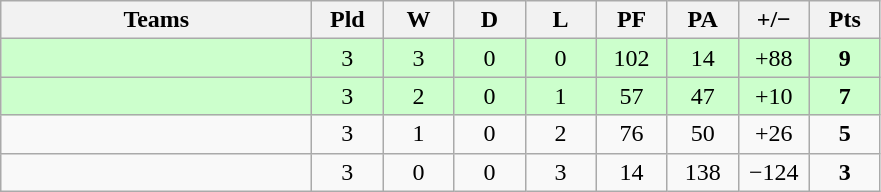<table class="wikitable" style="text-align: center;">
<tr>
<th width="200">Teams</th>
<th width="40">Pld</th>
<th width="40">W</th>
<th width="40">D</th>
<th width="40">L</th>
<th width="40">PF</th>
<th width="40">PA</th>
<th width="40">+/−</th>
<th width="40">Pts</th>
</tr>
<tr style="background:#ccffcc;">
<td align=left></td>
<td>3</td>
<td>3</td>
<td>0</td>
<td>0</td>
<td>102</td>
<td>14</td>
<td>+88</td>
<td><strong>9</strong></td>
</tr>
<tr style="background:#ccffcc;">
<td align=left></td>
<td>3</td>
<td>2</td>
<td>0</td>
<td>1</td>
<td>57</td>
<td>47</td>
<td>+10</td>
<td><strong>7</strong></td>
</tr>
<tr>
<td align=left></td>
<td>3</td>
<td>1</td>
<td>0</td>
<td>2</td>
<td>76</td>
<td>50</td>
<td>+26</td>
<td><strong>5</strong></td>
</tr>
<tr>
<td align=left></td>
<td>3</td>
<td>0</td>
<td>0</td>
<td>3</td>
<td>14</td>
<td>138</td>
<td>−124</td>
<td><strong>3</strong></td>
</tr>
</table>
